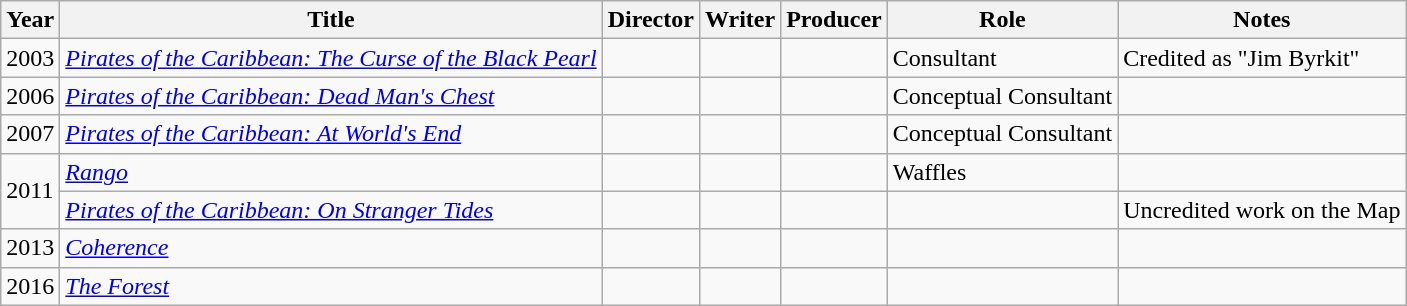<table class="wikitable">
<tr>
<th>Year</th>
<th>Title</th>
<th>Director</th>
<th>Writer</th>
<th>Producer</th>
<th>Role</th>
<th>Notes</th>
</tr>
<tr>
<td>2003</td>
<td><em><a href='#'>Pirates of the Caribbean: The Curse of the Black Pearl</a></em></td>
<td></td>
<td></td>
<td></td>
<td>Consultant</td>
<td>Credited as "Jim Byrkit"</td>
</tr>
<tr>
<td>2006</td>
<td><em><a href='#'>Pirates of the Caribbean: Dead Man's Chest</a></em></td>
<td></td>
<td></td>
<td></td>
<td>Conceptual Consultant</td>
<td></td>
</tr>
<tr>
<td>2007</td>
<td><em><a href='#'>Pirates of the Caribbean: At World's End</a></em></td>
<td></td>
<td></td>
<td></td>
<td>Conceptual Consultant</td>
<td></td>
</tr>
<tr>
<td rowspan=2>2011</td>
<td><em><a href='#'>Rango</a></em></td>
<td></td>
<td></td>
<td></td>
<td>Waffles</td>
<td></td>
</tr>
<tr>
<td><em><a href='#'>Pirates of the Caribbean: On Stranger Tides</a></em></td>
<td></td>
<td></td>
<td></td>
<td></td>
<td>Uncredited work on the Map</td>
</tr>
<tr>
<td>2013</td>
<td><em><a href='#'>Coherence</a></em></td>
<td></td>
<td></td>
<td></td>
<td></td>
<td></td>
</tr>
<tr>
<td>2016</td>
<td><em><a href='#'>The Forest</a></em></td>
<td></td>
<td></td>
<td></td>
<td></td>
<td></td>
</tr>
</table>
